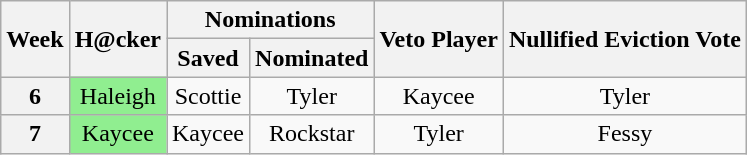<table class="wikitable" style="text-align:center">
<tr>
<th scope="col" rowspan=2>Week</th>
<th scope="col" rowspan=2>H@cker</th>
<th scope="colgroup" colspan=2>Nominations</th>
<th scope="col" rowspan=2>Veto Player</th>
<th scope="col" rowspan=2>Nullified Eviction Vote</th>
</tr>
<tr>
<th scope="col">Saved</th>
<th scope="col">Nominated</th>
</tr>
<tr>
<th scope="row">6</th>
<td style="background:#90EE90;">Haleigh</td>
<td>Scottie</td>
<td>Tyler</td>
<td>Kaycee</td>
<td>Tyler</td>
</tr>
<tr>
<th scope="row">7</th>
<td style="background:#90EE90;">Kaycee</td>
<td>Kaycee</td>
<td>Rockstar</td>
<td>Tyler</td>
<td>Fessy</td>
</tr>
</table>
